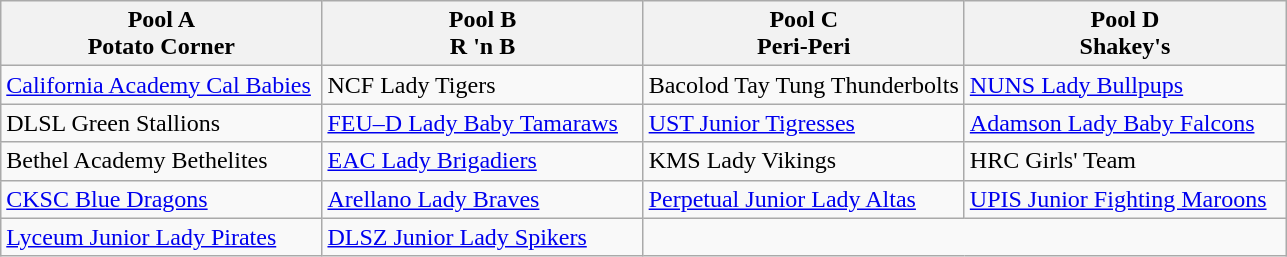<table class="wikitable" style="white-space:nowrap;">
<tr>
<th width=25%>Pool A<br> Potato Corner</th>
<th width=25%>Pool B<br> R 'n B</th>
<th width=25%>Pool C<br> Peri-Peri</th>
<th width=25%>Pool D<br> Shakey's</th>
</tr>
<tr>
<td><a href='#'>California Academy Cal Babies</a></td>
<td>NCF Lady Tigers</td>
<td>Bacolod Tay Tung Thunderbolts</td>
<td><a href='#'>NUNS Lady Bullpups</a></td>
</tr>
<tr>
<td>DLSL Green Stallions</td>
<td><a href='#'>FEU–D Lady Baby Tamaraws</a></td>
<td><a href='#'>UST Junior Tigresses</a></td>
<td><a href='#'>Adamson Lady Baby Falcons</a></td>
</tr>
<tr>
<td>Bethel Academy Bethelites</td>
<td><a href='#'>EAC Lady Brigadiers</a></td>
<td>KMS Lady Vikings</td>
<td>HRC Girls' Team</td>
</tr>
<tr>
<td><a href='#'>CKSC Blue Dragons</a></td>
<td><a href='#'>Arellano Lady Braves</a></td>
<td><a href='#'>Perpetual Junior Lady Altas</a></td>
<td><a href='#'>UPIS Junior Fighting Maroons</a></td>
</tr>
<tr>
<td><a href='#'>Lyceum Junior Lady Pirates</a></td>
<td><a href='#'>DLSZ Junior Lady Spikers</a></td>
</tr>
</table>
